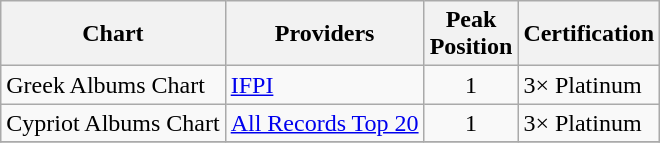<table class="wikitable">
<tr>
<th align="left">Chart</th>
<th align="left">Providers</th>
<th align="left">Peak<br>Position</th>
<th align="left">Certification</th>
</tr>
<tr>
<td align="left">Greek Albums Chart</td>
<td align="left"><a href='#'>IFPI</a></td>
<td align="center">1</td>
<td align="left">3× Platinum</td>
</tr>
<tr>
<td align="left">Cypriot Albums Chart</td>
<td align="left"><a href='#'>All Records Top 20</a></td>
<td align="center">1</td>
<td align="left">3× Platinum</td>
</tr>
<tr>
</tr>
</table>
